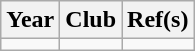<table class="wikitable">
<tr>
<th>Year</th>
<th>Club</th>
<th>Ref(s)</th>
</tr>
<tr>
<td></td>
<td></td>
<td></td>
</tr>
</table>
